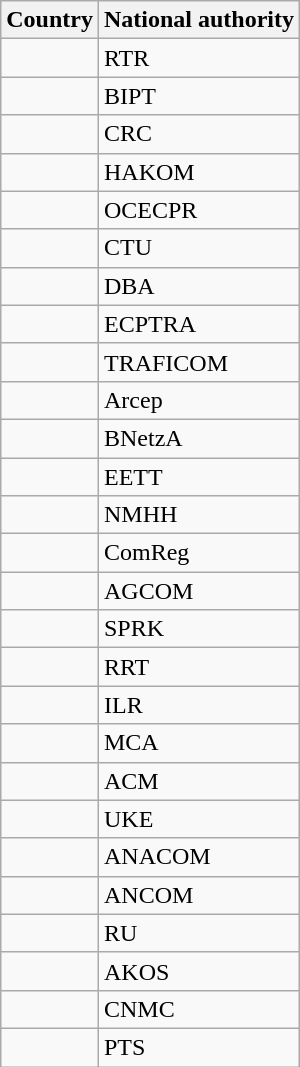<table class="wikitable">
<tr>
<th>Country</th>
<th>National authority</th>
</tr>
<tr>
<td></td>
<td>RTR</td>
</tr>
<tr>
<td></td>
<td>BIPT</td>
</tr>
<tr>
<td></td>
<td>CRC</td>
</tr>
<tr>
<td></td>
<td>HAKOM</td>
</tr>
<tr>
<td></td>
<td>OCECPR</td>
</tr>
<tr>
<td></td>
<td>CTU</td>
</tr>
<tr>
<td></td>
<td>DBA</td>
</tr>
<tr>
<td></td>
<td>ECPTRA</td>
</tr>
<tr>
<td></td>
<td>TRAFICOM</td>
</tr>
<tr>
<td></td>
<td>Arcep</td>
</tr>
<tr>
<td></td>
<td>BNetzA</td>
</tr>
<tr>
<td></td>
<td>EETT</td>
</tr>
<tr>
<td></td>
<td>NMHH</td>
</tr>
<tr>
<td></td>
<td>ComReg</td>
</tr>
<tr>
<td></td>
<td>AGCOM</td>
</tr>
<tr>
<td></td>
<td>SPRK</td>
</tr>
<tr>
<td></td>
<td>RRT</td>
</tr>
<tr>
<td></td>
<td>ILR</td>
</tr>
<tr>
<td></td>
<td>MCA</td>
</tr>
<tr>
<td></td>
<td>ACM</td>
</tr>
<tr>
<td></td>
<td>UKE</td>
</tr>
<tr>
<td></td>
<td>ANACOM</td>
</tr>
<tr>
<td></td>
<td>ANCOM</td>
</tr>
<tr>
<td></td>
<td>RU</td>
</tr>
<tr>
<td></td>
<td>AKOS</td>
</tr>
<tr>
<td></td>
<td>CNMC</td>
</tr>
<tr>
<td></td>
<td>PTS</td>
</tr>
</table>
